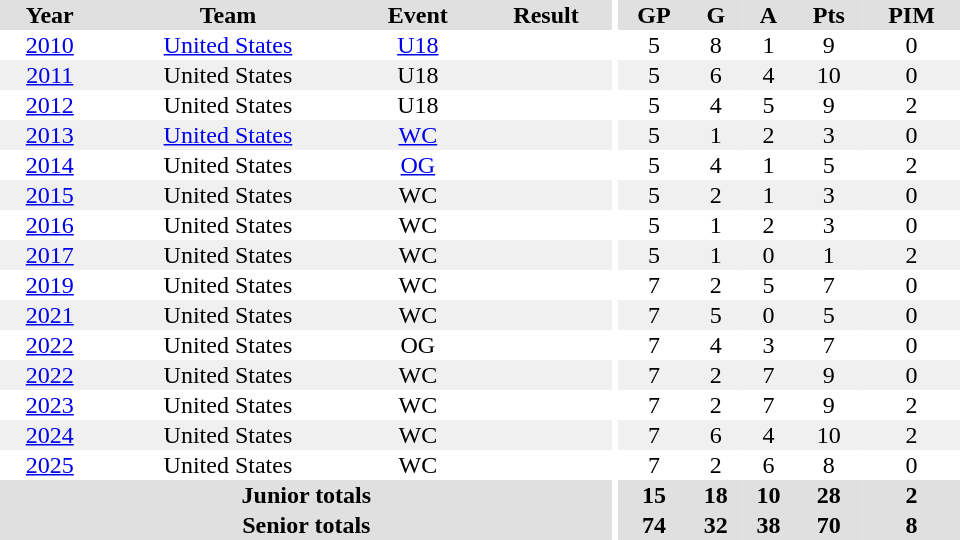<table border="0" cellpadding="1" cellspacing="0" ID="Table3" style="text-align:center; width:40em">
<tr bgcolor="#e0e0e0">
<th>Year</th>
<th>Team</th>
<th>Event</th>
<th>Result</th>
<th rowspan="99" bgcolor="#ffffff"></th>
<th>GP</th>
<th>G</th>
<th>A</th>
<th>Pts</th>
<th>PIM</th>
</tr>
<tr>
<td><a href='#'>2010</a></td>
<td><a href='#'>United States</a></td>
<td><a href='#'>U18</a></td>
<td></td>
<td>5</td>
<td>8</td>
<td>1</td>
<td>9</td>
<td>0</td>
</tr>
<tr bgcolor="f0f0f0">
<td><a href='#'>2011</a></td>
<td>United States</td>
<td>U18</td>
<td></td>
<td>5</td>
<td>6</td>
<td>4</td>
<td>10</td>
<td>0</td>
</tr>
<tr>
<td><a href='#'>2012</a></td>
<td>United States</td>
<td>U18</td>
<td></td>
<td>5</td>
<td>4</td>
<td>5</td>
<td>9</td>
<td>2</td>
</tr>
<tr bgcolor="f0f0f0">
<td><a href='#'>2013</a></td>
<td><a href='#'>United States</a></td>
<td><a href='#'>WC</a></td>
<td></td>
<td>5</td>
<td>1</td>
<td>2</td>
<td>3</td>
<td>0</td>
</tr>
<tr>
<td><a href='#'>2014</a></td>
<td>United States</td>
<td><a href='#'>OG</a></td>
<td></td>
<td>5</td>
<td>4</td>
<td>1</td>
<td>5</td>
<td>2</td>
</tr>
<tr bgcolor="f0f0f0">
<td><a href='#'>2015</a></td>
<td>United States</td>
<td>WC</td>
<td></td>
<td>5</td>
<td>2</td>
<td>1</td>
<td>3</td>
<td>0</td>
</tr>
<tr>
<td><a href='#'>2016</a></td>
<td>United States</td>
<td>WC</td>
<td></td>
<td>5</td>
<td>1</td>
<td>2</td>
<td>3</td>
<td>0</td>
</tr>
<tr bgcolor="f0f0f0">
<td><a href='#'>2017</a></td>
<td>United States</td>
<td>WC</td>
<td></td>
<td>5</td>
<td>1</td>
<td>0</td>
<td>1</td>
<td>2</td>
</tr>
<tr>
<td><a href='#'>2019</a></td>
<td>United States</td>
<td>WC</td>
<td></td>
<td>7</td>
<td>2</td>
<td>5</td>
<td>7</td>
<td>0</td>
</tr>
<tr bgcolor="f0f0f0">
<td><a href='#'>2021</a></td>
<td>United States</td>
<td>WC</td>
<td></td>
<td>7</td>
<td>5</td>
<td>0</td>
<td>5</td>
<td>0</td>
</tr>
<tr>
<td><a href='#'>2022</a></td>
<td>United States</td>
<td>OG</td>
<td></td>
<td>7</td>
<td>4</td>
<td>3</td>
<td>7</td>
<td>0</td>
</tr>
<tr bgcolor="f0f0f0">
<td><a href='#'>2022</a></td>
<td>United States</td>
<td>WC</td>
<td></td>
<td>7</td>
<td>2</td>
<td>7</td>
<td>9</td>
<td>0</td>
</tr>
<tr>
<td><a href='#'>2023</a></td>
<td>United States</td>
<td>WC</td>
<td></td>
<td>7</td>
<td>2</td>
<td>7</td>
<td>9</td>
<td>2</td>
</tr>
<tr bgcolor="#f0f0f0">
<td><a href='#'>2024</a></td>
<td>United States</td>
<td>WC</td>
<td></td>
<td>7</td>
<td>6</td>
<td>4</td>
<td>10</td>
<td>2</td>
</tr>
<tr>
<td><a href='#'>2025</a></td>
<td>United States</td>
<td>WC</td>
<td></td>
<td>7</td>
<td>2</td>
<td>6</td>
<td>8</td>
<td>0</td>
</tr>
<tr bgcolor="#e0e0e0">
<th colspan="4">Junior totals</th>
<th>15</th>
<th>18</th>
<th>10</th>
<th>28</th>
<th>2</th>
</tr>
<tr bgcolor="#e0e0e0">
<th colspan="4">Senior totals</th>
<th>74</th>
<th>32</th>
<th>38</th>
<th>70</th>
<th>8</th>
</tr>
</table>
